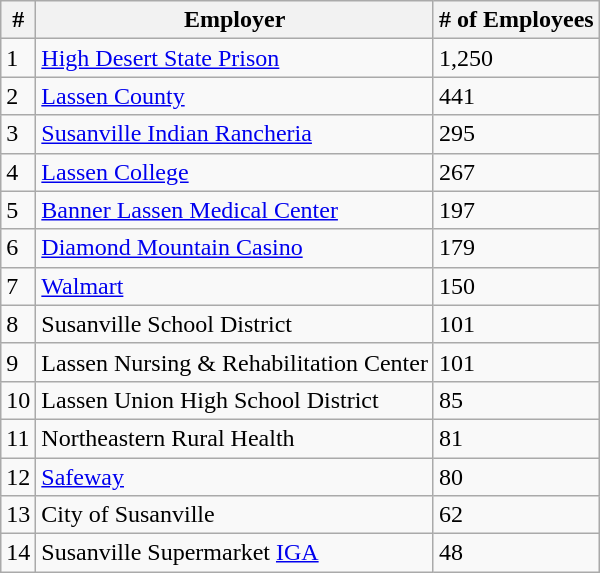<table class="wikitable">
<tr>
<th>#</th>
<th>Employer</th>
<th># of Employees</th>
</tr>
<tr>
<td>1</td>
<td><a href='#'>High Desert State Prison</a></td>
<td>1,250</td>
</tr>
<tr>
<td>2</td>
<td><a href='#'>Lassen County</a></td>
<td>441</td>
</tr>
<tr>
<td>3</td>
<td><a href='#'>Susanville Indian Rancheria</a></td>
<td>295</td>
</tr>
<tr>
<td>4</td>
<td><a href='#'>Lassen College</a></td>
<td>267</td>
</tr>
<tr>
<td>5</td>
<td><a href='#'>Banner Lassen Medical Center</a></td>
<td>197</td>
</tr>
<tr>
<td>6</td>
<td><a href='#'>Diamond Mountain Casino</a></td>
<td>179</td>
</tr>
<tr>
<td>7</td>
<td><a href='#'>Walmart</a></td>
<td>150</td>
</tr>
<tr>
<td>8</td>
<td>Susanville School District</td>
<td>101</td>
</tr>
<tr>
<td>9</td>
<td>Lassen Nursing & Rehabilitation Center</td>
<td>101</td>
</tr>
<tr>
<td>10</td>
<td>Lassen Union High School District</td>
<td>85</td>
</tr>
<tr>
<td>11</td>
<td>Northeastern Rural Health</td>
<td>81</td>
</tr>
<tr>
<td>12</td>
<td><a href='#'>Safeway</a></td>
<td>80</td>
</tr>
<tr>
<td>13</td>
<td>City of Susanville</td>
<td>62</td>
</tr>
<tr>
<td>14</td>
<td>Susanville Supermarket <a href='#'>IGA</a></td>
<td>48</td>
</tr>
</table>
